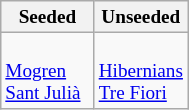<table class="wikitable" style="font-size:80%">
<tr>
<th width=50%>Seeded</th>
<th width=50%>Unseeded</th>
</tr>
<tr>
<td valign=top><br> <a href='#'>Mogren</a><br>
 <a href='#'>Sant Julià</a></td>
<td valign=top><br> <a href='#'>Hibernians</a><br>
 <a href='#'>Tre Fiori</a></td>
</tr>
</table>
